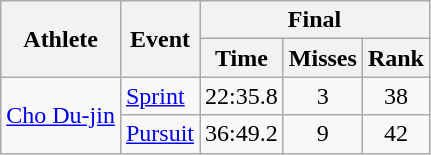<table class="wikitable">
<tr>
<th rowspan="2">Athlete</th>
<th rowspan="2">Event</th>
<th colspan="3">Final</th>
</tr>
<tr>
<th>Time</th>
<th>Misses</th>
<th>Rank</th>
</tr>
<tr>
<td rowspan="2"><a href='#'>Cho Du-jin</a></td>
<td><a href='#'>Sprint</a></td>
<td align="center">22:35.8</td>
<td align="center">3</td>
<td align="center">38</td>
</tr>
<tr>
<td><a href='#'>Pursuit</a></td>
<td align="center">36:49.2</td>
<td align="center">9</td>
<td align="center">42</td>
</tr>
</table>
